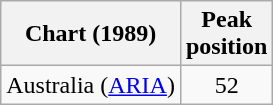<table class="wikitable">
<tr>
<th align="left">Chart (1989)</th>
<th align="left">Peak<br>position</th>
</tr>
<tr>
<td align="left">Australia (<a href='#'>ARIA</a>)</td>
<td align="center">52</td>
</tr>
</table>
